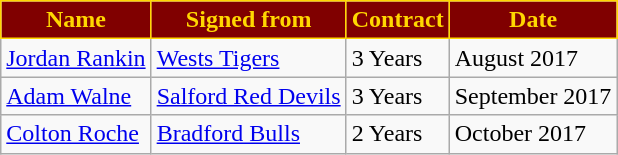<table class="wikitable">
<tr>
<th scope="col" style="background:#800000; color:gold; border:solid gold 1px">Name</th>
<th scope="col" style="background:#800000; color:gold; border:solid gold 1px">Signed from</th>
<th scope="col" style="background:#800000; color:gold; border:solid gold 1px">Contract</th>
<th scope="col" style="background:#800000; color:gold; border:solid gold 1px">Date</th>
</tr>
<tr>
<td><a href='#'>Jordan Rankin</a></td>
<td><a href='#'>Wests Tigers</a></td>
<td>3 Years</td>
<td>August 2017</td>
</tr>
<tr>
<td><a href='#'>Adam Walne</a></td>
<td><a href='#'>Salford Red Devils</a></td>
<td>3 Years</td>
<td>September 2017</td>
</tr>
<tr>
<td><a href='#'>Colton Roche</a></td>
<td><a href='#'>Bradford Bulls</a></td>
<td>2 Years</td>
<td>October 2017</td>
</tr>
</table>
